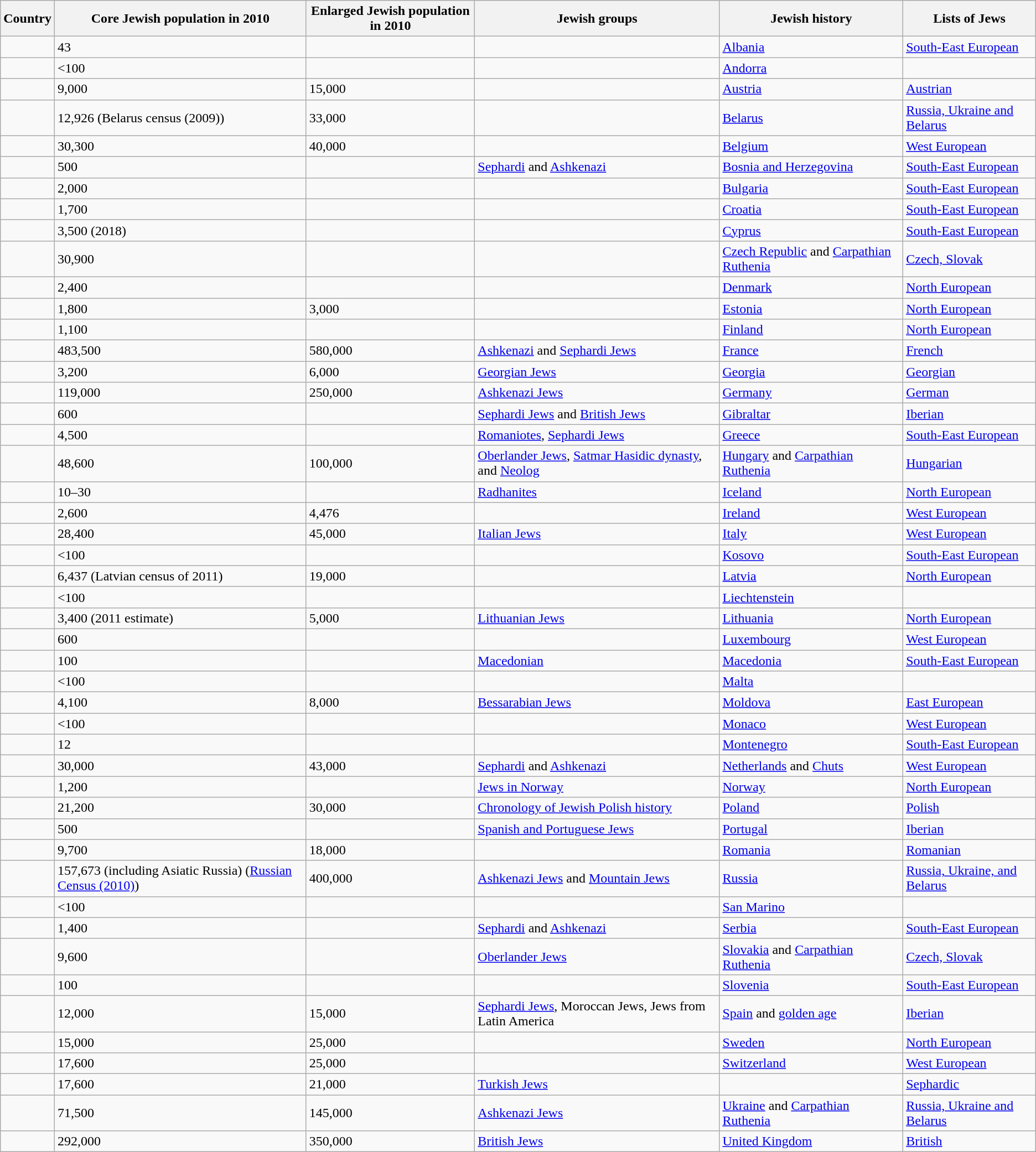<table class="wikitable sortable">
<tr>
<th>Country</th>
<th data-sort-type="number">Core Jewish population in 2010</th>
<th>Enlarged Jewish population in 2010</th>
<th>Jewish groups</th>
<th>Jewish history</th>
<th>Lists of Jews</th>
</tr>
<tr>
<td></td>
<td data-sort-value="0">43</td>
<td></td>
<td></td>
<td><a href='#'>Albania</a></td>
<td><a href='#'>South-East European</a></td>
</tr>
<tr>
<td></td>
<td data-sort-value="0"><100</td>
<td></td>
<td></td>
<td><a href='#'>Andorra</a></td>
<td></td>
</tr>
<tr>
<td></td>
<td>9,000</td>
<td>15,000</td>
<td></td>
<td><a href='#'>Austria</a></td>
<td><a href='#'>Austrian</a></td>
</tr>
<tr>
<td></td>
<td>12,926 (Belarus census (2009))</td>
<td>33,000</td>
<td></td>
<td><a href='#'>Belarus</a></td>
<td><a href='#'>Russia, Ukraine and Belarus</a></td>
</tr>
<tr>
<td></td>
<td>30,300</td>
<td>40,000</td>
<td></td>
<td><a href='#'>Belgium</a></td>
<td><a href='#'>West European</a></td>
</tr>
<tr>
<td></td>
<td>500</td>
<td></td>
<td><a href='#'>Sephardi</a> and <a href='#'>Ashkenazi</a></td>
<td><a href='#'>Bosnia and Herzegovina</a></td>
<td><a href='#'>South-East European</a></td>
</tr>
<tr>
<td></td>
<td>2,000</td>
<td></td>
<td></td>
<td><a href='#'>Bulgaria</a></td>
<td><a href='#'>South-East European</a></td>
</tr>
<tr>
<td></td>
<td>1,700</td>
<td></td>
<td></td>
<td><a href='#'>Croatia</a></td>
<td><a href='#'>South-East European</a></td>
</tr>
<tr>
<td></td>
<td data-sort-value="0">3,500 (2018)</td>
<td></td>
<td></td>
<td><a href='#'>Cyprus</a></td>
<td><a href='#'>South-East European</a></td>
</tr>
<tr>
<td></td>
<td>30,900</td>
<td></td>
<td></td>
<td><a href='#'>Czech Republic</a> and <a href='#'>Carpathian Ruthenia</a></td>
<td><a href='#'>Czech, Slovak</a></td>
</tr>
<tr>
<td></td>
<td>2,400</td>
<td></td>
<td></td>
<td><a href='#'>Denmark</a></td>
<td><a href='#'>North European</a></td>
</tr>
<tr>
<td></td>
<td>1,800</td>
<td>3,000</td>
<td></td>
<td><a href='#'>Estonia</a></td>
<td><a href='#'>North European</a></td>
</tr>
<tr>
<td></td>
<td>1,100</td>
<td></td>
<td></td>
<td><a href='#'>Finland</a></td>
<td><a href='#'>North European</a></td>
</tr>
<tr>
<td></td>
<td>483,500</td>
<td>580,000</td>
<td><a href='#'>Ashkenazi</a> and <a href='#'>Sephardi Jews</a></td>
<td><a href='#'>France</a></td>
<td><a href='#'>French</a></td>
</tr>
<tr>
<td></td>
<td>3,200</td>
<td>6,000</td>
<td><a href='#'>Georgian Jews</a></td>
<td><a href='#'>Georgia</a></td>
<td><a href='#'>Georgian</a></td>
</tr>
<tr>
<td></td>
<td>119,000</td>
<td>250,000</td>
<td><a href='#'>Ashkenazi Jews</a></td>
<td><a href='#'>Germany</a></td>
<td><a href='#'>German</a></td>
</tr>
<tr>
<td></td>
<td>600</td>
<td></td>
<td><a href='#'>Sephardi Jews</a> and <a href='#'>British Jews</a></td>
<td><a href='#'>Gibraltar</a></td>
<td><a href='#'>Iberian</a></td>
</tr>
<tr>
<td></td>
<td>4,500</td>
<td></td>
<td><a href='#'>Romaniotes</a>, <a href='#'>Sephardi Jews</a></td>
<td><a href='#'>Greece</a></td>
<td><a href='#'>South-East European</a></td>
</tr>
<tr>
<td></td>
<td>48,600</td>
<td>100,000</td>
<td><a href='#'>Oberlander Jews</a>, <a href='#'>Satmar Hasidic dynasty</a>, and <a href='#'>Neolog</a></td>
<td><a href='#'>Hungary</a> and <a href='#'>Carpathian Ruthenia</a></td>
<td><a href='#'>Hungarian</a></td>
</tr>
<tr>
<td></td>
<td data-sort-value="20">10–30</td>
<td></td>
<td><a href='#'>Radhanites</a></td>
<td><a href='#'>Iceland</a></td>
<td><a href='#'>North European</a></td>
</tr>
<tr>
<td></td>
<td>2,600</td>
<td>4,476</td>
<td></td>
<td><a href='#'>Ireland</a></td>
<td><a href='#'>West European</a></td>
</tr>
<tr>
<td></td>
<td>28,400</td>
<td>45,000</td>
<td><a href='#'>Italian Jews</a></td>
<td><a href='#'>Italy</a></td>
<td><a href='#'>West European</a></td>
</tr>
<tr>
<td></td>
<td data-sort-value="0"><100</td>
<td></td>
<td></td>
<td><a href='#'>Kosovo</a></td>
<td><a href='#'>South-East European</a></td>
</tr>
<tr>
<td></td>
<td>6,437 (Latvian census of 2011)</td>
<td>19,000</td>
<td></td>
<td><a href='#'>Latvia</a></td>
<td><a href='#'>North European</a></td>
</tr>
<tr>
<td></td>
<td data-sort-value="0"><100</td>
<td></td>
<td></td>
<td><a href='#'>Liechtenstein</a></td>
<td></td>
</tr>
<tr>
<td></td>
<td>3,400 (2011 estimate)</td>
<td>5,000</td>
<td><a href='#'>Lithuanian Jews</a></td>
<td><a href='#'>Lithuania</a></td>
<td><a href='#'>North European</a></td>
</tr>
<tr>
<td></td>
<td>600</td>
<td></td>
<td></td>
<td><a href='#'>Luxembourg</a></td>
<td><a href='#'>West European</a></td>
</tr>
<tr>
<td></td>
<td>100</td>
<td></td>
<td><a href='#'>Macedonian</a></td>
<td><a href='#'>Macedonia</a></td>
<td><a href='#'>South-East European</a></td>
</tr>
<tr>
<td></td>
<td data-sort-value="0"><100</td>
<td></td>
<td></td>
<td><a href='#'>Malta</a></td>
<td></td>
</tr>
<tr>
<td></td>
<td>4,100</td>
<td>8,000</td>
<td><a href='#'>Bessarabian Jews</a></td>
<td><a href='#'>Moldova</a></td>
<td><a href='#'>East European</a></td>
</tr>
<tr>
<td></td>
<td data-sort-value="0"><100</td>
<td></td>
<td></td>
<td><a href='#'>Monaco</a></td>
<td><a href='#'>West European</a></td>
</tr>
<tr>
<td></td>
<td data-sort-value="0">12</td>
<td></td>
<td></td>
<td><a href='#'>Montenegro</a></td>
<td><a href='#'>South-East European</a></td>
</tr>
<tr>
<td></td>
<td>30,000</td>
<td>43,000</td>
<td><a href='#'>Sephardi</a> and <a href='#'>Ashkenazi</a></td>
<td><a href='#'>Netherlands</a> and <a href='#'>Chuts</a></td>
<td><a href='#'>West European</a></td>
</tr>
<tr>
<td></td>
<td>1,200</td>
<td></td>
<td><a href='#'>Jews in Norway</a></td>
<td><a href='#'>Norway</a></td>
<td><a href='#'>North European</a></td>
</tr>
<tr>
<td></td>
<td>21,200</td>
<td>30,000</td>
<td><a href='#'>Chronology of Jewish Polish history</a></td>
<td><a href='#'>Poland</a></td>
<td><a href='#'>Polish</a></td>
</tr>
<tr>
<td></td>
<td>500</td>
<td></td>
<td><a href='#'>Spanish and Portuguese Jews</a></td>
<td><a href='#'>Portugal</a></td>
<td><a href='#'>Iberian</a></td>
</tr>
<tr>
<td></td>
<td>9,700</td>
<td>18,000</td>
<td></td>
<td><a href='#'>Romania</a></td>
<td><a href='#'>Romanian</a></td>
</tr>
<tr>
<td></td>
<td>157,673 (including Asiatic Russia) (<a href='#'>Russian Census (2010)</a>)</td>
<td>400,000</td>
<td><a href='#'>Ashkenazi Jews</a> and <a href='#'>Mountain Jews</a></td>
<td><a href='#'>Russia</a></td>
<td><a href='#'>Russia, Ukraine, and Belarus</a></td>
</tr>
<tr>
<td></td>
<td data-sort-value="0"><100</td>
<td></td>
<td></td>
<td><a href='#'>San Marino</a></td>
<td></td>
</tr>
<tr>
<td></td>
<td>1,400</td>
<td></td>
<td><a href='#'>Sephardi</a> and <a href='#'>Ashkenazi</a></td>
<td><a href='#'>Serbia</a></td>
<td><a href='#'>South-East European</a></td>
</tr>
<tr>
<td></td>
<td>9,600</td>
<td></td>
<td><a href='#'>Oberlander Jews</a></td>
<td><a href='#'>Slovakia</a> and <a href='#'>Carpathian Ruthenia</a></td>
<td><a href='#'>Czech, Slovak</a></td>
</tr>
<tr>
<td></td>
<td>100</td>
<td></td>
<td></td>
<td><a href='#'>Slovenia</a></td>
<td><a href='#'>South-East European</a></td>
</tr>
<tr>
<td></td>
<td>12,000</td>
<td>15,000</td>
<td><a href='#'>Sephardi Jews</a>, Moroccan Jews, Jews from Latin America</td>
<td><a href='#'>Spain</a> and <a href='#'>golden age</a></td>
<td><a href='#'>Iberian</a></td>
</tr>
<tr>
<td></td>
<td>15,000</td>
<td>25,000</td>
<td></td>
<td><a href='#'>Sweden</a></td>
<td><a href='#'>North European</a></td>
</tr>
<tr>
<td></td>
<td>17,600</td>
<td>25,000</td>
<td></td>
<td><a href='#'>Switzerland</a></td>
<td><a href='#'>West European</a></td>
</tr>
<tr>
<td></td>
<td>17,600</td>
<td>21,000</td>
<td><a href='#'>Turkish Jews</a></td>
<td></td>
<td><a href='#'>Sephardic</a></td>
</tr>
<tr>
<td></td>
<td>71,500</td>
<td>145,000</td>
<td><a href='#'>Ashkenazi Jews</a></td>
<td><a href='#'>Ukraine</a> and <a href='#'>Carpathian Ruthenia</a></td>
<td><a href='#'>Russia, Ukraine and Belarus</a></td>
</tr>
<tr>
<td></td>
<td>292,000</td>
<td>350,000</td>
<td><a href='#'>British Jews</a></td>
<td><a href='#'>United Kingdom</a></td>
<td><a href='#'>British</a></td>
</tr>
</table>
